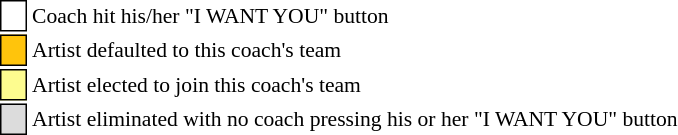<table class="toccolours" style="font-size: 90%; white-space: nowrap;">
<tr>
<td style="background-color:white; border: 1px solid black;"> <strong></strong> </td>
<td>Coach hit his/her "I WANT YOU" button</td>
</tr>
<tr>
<td style="background-color:#FFC40C; border: 1px solid black">    </td>
<td>Artist defaulted to this coach's team</td>
</tr>
<tr>
<td style="background-color:#fdfc8f; border: 1px solid black;">    </td>
<td style="padding-right: 8px">Artist elected to join this coach's team</td>
</tr>
<tr>
<td style="background-color:#DCDCDC; border: 1px solid black">    </td>
<td>Artist eliminated with no coach pressing his or her "I WANT YOU" button</td>
</tr>
<tr>
</tr>
</table>
